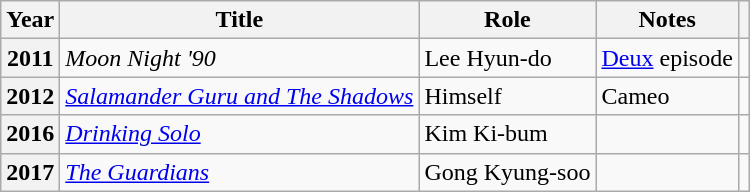<table class="wikitable sortable plainrowheaders">
<tr>
<th scope="col">Year</th>
<th scope="col">Title</th>
<th scope="col">Role</th>
<th scope="col" class="unsortable">Notes</th>
<th scope="col" class="unsortable"></th>
</tr>
<tr>
<th scope="row">2011</th>
<td><em>Moon Night '90</em></td>
<td>Lee Hyun-do</td>
<td><a href='#'>Deux</a> episode</td>
<td style="text-align:center"></td>
</tr>
<tr>
<th scope="row">2012</th>
<td><em><a href='#'>Salamander Guru and The Shadows</a></em></td>
<td>Himself</td>
<td>Cameo</td>
<td style="text-align:center"></td>
</tr>
<tr>
<th scope="row">2016</th>
<td><em><a href='#'>Drinking Solo</a></em></td>
<td>Kim Ki-bum</td>
<td></td>
<td style="text-align:center"></td>
</tr>
<tr>
<th scope="row">2017</th>
<td><em><a href='#'>The Guardians</a></em></td>
<td>Gong Kyung-soo</td>
<td></td>
<td style="text-align:center"></td>
</tr>
</table>
